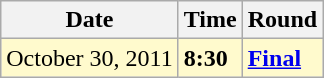<table class="wikitable">
<tr>
<th>Date</th>
<th>Time</th>
<th>Round</th>
</tr>
<tr style=background:lemonchiffon>
<td>October 30, 2011</td>
<td><strong>8:30</strong></td>
<td><strong><a href='#'>Final</a></strong></td>
</tr>
</table>
